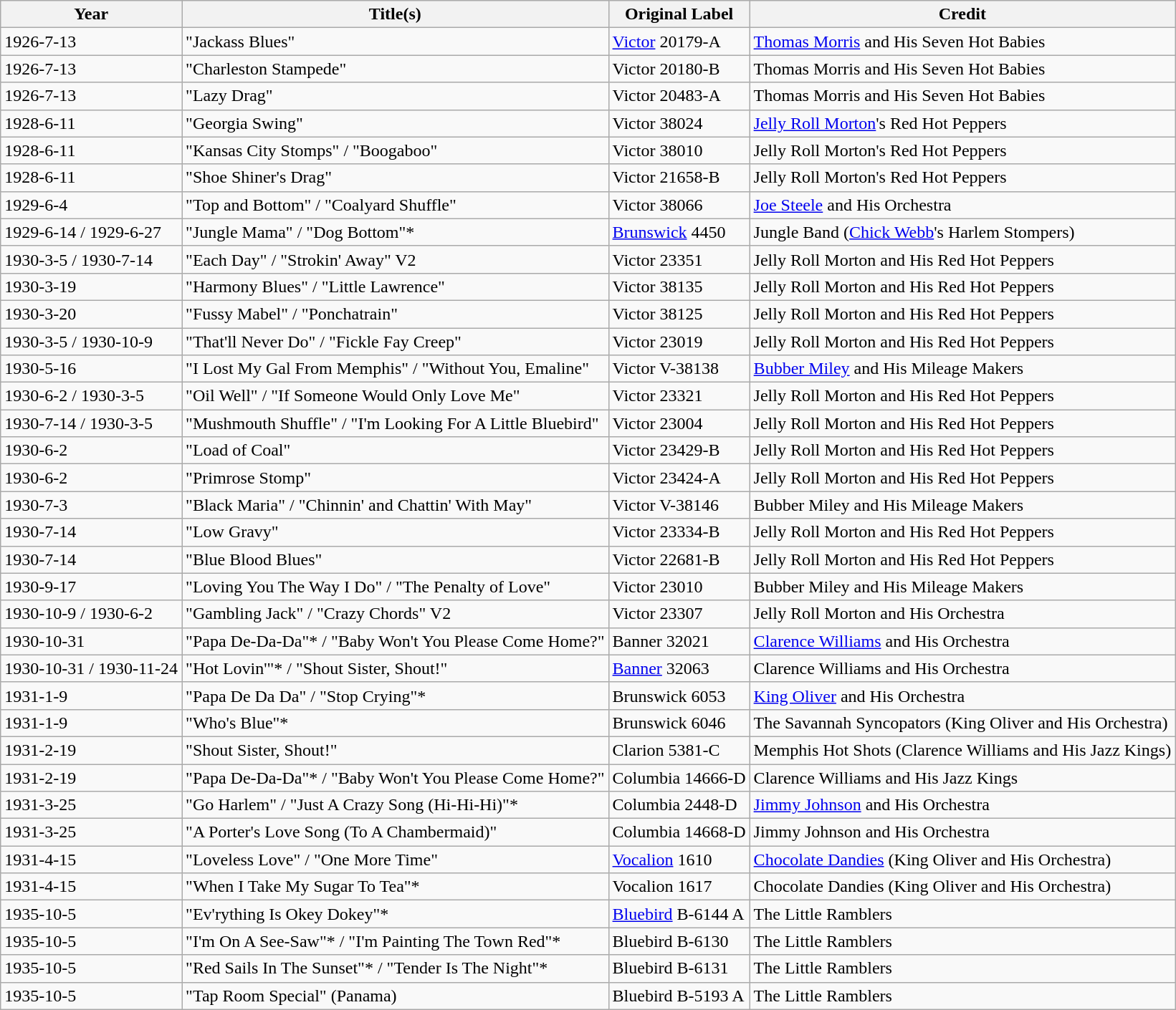<table class="wikitable sortable">
<tr>
<th>Year</th>
<th>Title(s)</th>
<th>Original Label</th>
<th>Credit</th>
</tr>
<tr>
<td>1926-7-13</td>
<td>"Jackass Blues"</td>
<td><a href='#'>Victor</a> 20179-A</td>
<td><a href='#'>Thomas Morris</a> and His Seven Hot Babies</td>
</tr>
<tr>
<td>1926-7-13</td>
<td>"Charleston Stampede"</td>
<td>Victor 20180-B</td>
<td>Thomas Morris and His Seven Hot Babies</td>
</tr>
<tr>
<td>1926-7-13</td>
<td>"Lazy Drag"</td>
<td>Victor 20483-A</td>
<td>Thomas Morris and His Seven Hot Babies</td>
</tr>
<tr>
<td>1928-6-11</td>
<td>"Georgia Swing"</td>
<td>Victor 38024</td>
<td><a href='#'>Jelly Roll Morton</a>'s Red Hot Peppers</td>
</tr>
<tr>
<td>1928-6-11</td>
<td>"Kansas City Stomps" / "Boogaboo"</td>
<td>Victor 38010</td>
<td>Jelly Roll Morton's Red Hot Peppers</td>
</tr>
<tr>
<td>1928-6-11</td>
<td>"Shoe Shiner's Drag"</td>
<td>Victor 21658-B</td>
<td>Jelly Roll Morton's Red Hot Peppers</td>
</tr>
<tr>
<td>1929-6-4</td>
<td>"Top and Bottom" / "Coalyard Shuffle"</td>
<td>Victor 38066</td>
<td><a href='#'>Joe Steele</a> and His Orchestra</td>
</tr>
<tr>
<td>1929-6-14 / 1929-6-27</td>
<td>"Jungle Mama" / "Dog Bottom"*</td>
<td><a href='#'>Brunswick</a> 4450</td>
<td>Jungle Band (<a href='#'>Chick Webb</a>'s Harlem Stompers)</td>
</tr>
<tr>
<td>1930-3-5 / 1930-7-14</td>
<td>"Each Day" / "Strokin' Away" V2</td>
<td>Victor 23351</td>
<td>Jelly Roll Morton and His Red Hot Peppers</td>
</tr>
<tr>
<td>1930-3-19</td>
<td>"Harmony Blues" / "Little Lawrence"</td>
<td>Victor 38135</td>
<td>Jelly Roll Morton and His Red Hot Peppers</td>
</tr>
<tr>
<td>1930-3-20</td>
<td>"Fussy Mabel" / "Ponchatrain"</td>
<td>Victor 38125</td>
<td>Jelly Roll Morton and His Red Hot Peppers</td>
</tr>
<tr>
<td>1930-3-5 / 1930-10-9</td>
<td>"That'll Never Do" / "Fickle Fay Creep"</td>
<td>Victor 23019</td>
<td>Jelly Roll Morton and His Red Hot Peppers</td>
</tr>
<tr>
<td>1930-5-16</td>
<td>"I Lost My Gal From Memphis" / "Without You, Emaline"</td>
<td>Victor V-38138</td>
<td><a href='#'>Bubber Miley</a> and His Mileage Makers</td>
</tr>
<tr>
<td>1930-6-2 / 1930-3-5</td>
<td>"Oil Well" / "If Someone Would Only Love Me"</td>
<td>Victor 23321</td>
<td>Jelly Roll Morton and His Red Hot Peppers</td>
</tr>
<tr>
<td>1930-7-14 / 1930-3-5</td>
<td>"Mushmouth Shuffle" / "I'm Looking For A Little Bluebird"</td>
<td>Victor 23004</td>
<td>Jelly Roll Morton and His Red Hot Peppers</td>
</tr>
<tr>
<td>1930-6-2</td>
<td>"Load of Coal"</td>
<td>Victor 23429-B</td>
<td>Jelly Roll Morton and His Red Hot Peppers</td>
</tr>
<tr>
<td>1930-6-2</td>
<td>"Primrose Stomp"</td>
<td>Victor 23424-A</td>
<td>Jelly Roll Morton and His Red Hot Peppers</td>
</tr>
<tr>
<td>1930-7-3</td>
<td>"Black Maria" / "Chinnin' and Chattin' With May"</td>
<td>Victor V-38146</td>
<td>Bubber Miley and His Mileage Makers</td>
</tr>
<tr>
<td>1930-7-14</td>
<td>"Low Gravy"</td>
<td>Victor 23334-B</td>
<td>Jelly Roll Morton and His Red Hot Peppers</td>
</tr>
<tr>
<td>1930-7-14</td>
<td>"Blue Blood Blues"</td>
<td>Victor 22681-B</td>
<td>Jelly Roll Morton and His Red Hot Peppers</td>
</tr>
<tr>
<td>1930-9-17</td>
<td>"Loving You The Way I Do" / "The Penalty of Love"</td>
<td>Victor 23010</td>
<td>Bubber Miley and His Mileage Makers</td>
</tr>
<tr>
<td>1930-10-9 / 1930-6-2</td>
<td>"Gambling Jack" / "Crazy Chords" V2</td>
<td>Victor 23307</td>
<td>Jelly Roll Morton and His Orchestra</td>
</tr>
<tr>
<td>1930-10-31</td>
<td>"Papa De-Da-Da"* / "Baby Won't You Please Come Home?"</td>
<td>Banner 32021</td>
<td><a href='#'>Clarence Williams</a> and His Orchestra</td>
</tr>
<tr>
<td>1930-10-31 / 1930-11-24</td>
<td>"Hot Lovin'"* / "Shout Sister, Shout!"</td>
<td><a href='#'>Banner</a> 32063</td>
<td>Clarence Williams and His Orchestra</td>
</tr>
<tr>
<td>1931-1-9</td>
<td>"Papa De Da Da" / "Stop Crying"*</td>
<td>Brunswick 6053</td>
<td><a href='#'>King Oliver</a> and His Orchestra</td>
</tr>
<tr>
<td>1931-1-9</td>
<td>"Who's Blue"*</td>
<td>Brunswick 6046</td>
<td>The Savannah Syncopators (King Oliver and His Orchestra)</td>
</tr>
<tr>
<td>1931-2-19</td>
<td>"Shout Sister, Shout!"</td>
<td>Clarion 5381-C</td>
<td>Memphis Hot Shots (Clarence Williams and His Jazz Kings)</td>
</tr>
<tr>
<td>1931-2-19</td>
<td>"Papa De-Da-Da"* / "Baby Won't You Please Come Home?"</td>
<td>Columbia 14666-D</td>
<td>Clarence Williams and His Jazz Kings</td>
</tr>
<tr>
<td>1931-3-25</td>
<td>"Go Harlem" / "Just A Crazy Song (Hi-Hi-Hi)"*</td>
<td>Columbia 2448-D</td>
<td><a href='#'>Jimmy Johnson</a> and His Orchestra</td>
</tr>
<tr>
<td>1931-3-25</td>
<td>"A Porter's Love Song (To A Chambermaid)"</td>
<td>Columbia 14668-D</td>
<td>Jimmy Johnson and His Orchestra</td>
</tr>
<tr>
<td>1931-4-15</td>
<td>"Loveless Love" / "One More Time"</td>
<td><a href='#'>Vocalion</a> 1610</td>
<td><a href='#'>Chocolate Dandies</a> (King Oliver and His Orchestra)</td>
</tr>
<tr>
<td>1931-4-15</td>
<td>"When I Take My Sugar To Tea"*</td>
<td>Vocalion 1617</td>
<td>Chocolate Dandies (King Oliver and His Orchestra)</td>
</tr>
<tr>
<td>1935-10-5</td>
<td>"Ev'rything Is Okey Dokey"*</td>
<td><a href='#'>Bluebird</a> B-6144 A</td>
<td>The Little Ramblers</td>
</tr>
<tr>
<td>1935-10-5</td>
<td>"I'm On A See-Saw"* / "I'm Painting The Town Red"*</td>
<td>Bluebird B-6130</td>
<td>The Little Ramblers</td>
</tr>
<tr>
<td>1935-10-5</td>
<td>"Red Sails In The Sunset"* / "Tender Is The Night"*</td>
<td>Bluebird B-6131</td>
<td>The Little Ramblers</td>
</tr>
<tr>
<td>1935-10-5</td>
<td>"Tap Room Special" (Panama)</td>
<td>Bluebird B-5193 A</td>
<td>The Little Ramblers</td>
</tr>
</table>
